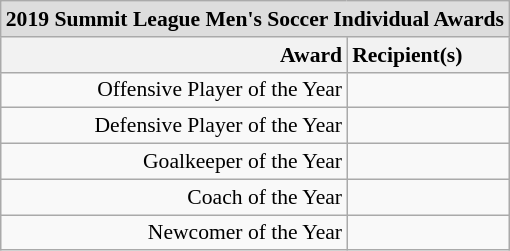<table class="wikitable" style="white-space:nowrap; font-size:90%;">
<tr>
<td colspan="7" style="text-align:center; background:#ddd;"><strong>2019 Summit League Men's Soccer Individual Awards</strong></td>
</tr>
<tr>
<th style="text-align:right;">Award</th>
<th style="text-align:left;">Recipient(s)</th>
</tr>
<tr>
<td style="text-align:right;">Offensive Player of the Year</td>
<td style="text-align:left;"></td>
</tr>
<tr>
<td style="text-align:right;">Defensive Player of the Year</td>
<td style="text-align:left;"></td>
</tr>
<tr>
<td style="text-align:right;">Goalkeeper of the Year</td>
<td style="text-align:left;"></td>
</tr>
<tr>
<td style="text-align:right;">Coach of the Year</td>
<td style="text-align:left;"></td>
</tr>
<tr>
<td style="text-align:right;">Newcomer of the Year</td>
<td style="text-align:left;"></td>
</tr>
</table>
